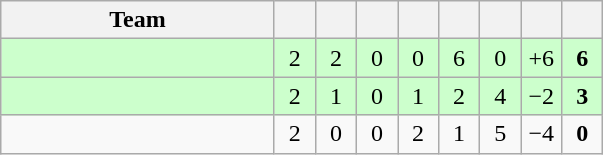<table class="wikitable" style="text-align:center;">
<tr>
<th width=175>Team</th>
<th width=20></th>
<th width=20></th>
<th width=20></th>
<th width=20></th>
<th width=20></th>
<th width=20></th>
<th width=20></th>
<th width=20></th>
</tr>
<tr style="background:#ccffcc;">
<td align=left></td>
<td>2</td>
<td>2</td>
<td>0</td>
<td>0</td>
<td>6</td>
<td>0</td>
<td>+6</td>
<td><strong>6</strong></td>
</tr>
<tr style="background:#ccffcc;">
<td align=left></td>
<td>2</td>
<td>1</td>
<td>0</td>
<td>1</td>
<td>2</td>
<td>4</td>
<td>−2</td>
<td><strong>3</strong></td>
</tr>
<tr>
<td align=left></td>
<td>2</td>
<td>0</td>
<td>0</td>
<td>2</td>
<td>1</td>
<td>5</td>
<td>−4</td>
<td><strong>0</strong></td>
</tr>
</table>
